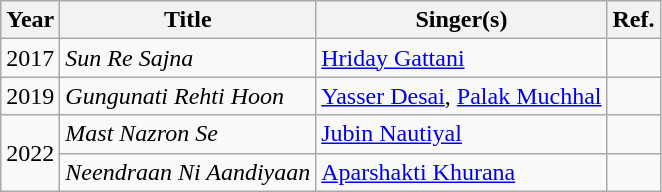<table class="wikitable sortable">
<tr>
<th>Year</th>
<th>Title</th>
<th>Singer(s)</th>
<th class="unsortable">Ref.</th>
</tr>
<tr>
<td>2017</td>
<td><em>Sun Re Sajna</em></td>
<td><a href='#'>Hriday Gattani</a></td>
<td></td>
</tr>
<tr>
<td>2019</td>
<td><em>Gungunati Rehti Hoon</em></td>
<td><a href='#'>Yasser Desai</a>, <a href='#'>Palak Muchhal</a></td>
<td></td>
</tr>
<tr>
<td rowspan="2">2022</td>
<td><em>Mast Nazron Se</em></td>
<td><a href='#'>Jubin Nautiyal</a></td>
<td></td>
</tr>
<tr>
<td><em>Neendraan Ni Aandiyaan</em></td>
<td><a href='#'>Aparshakti Khurana</a></td>
<td></td>
</tr>
</table>
